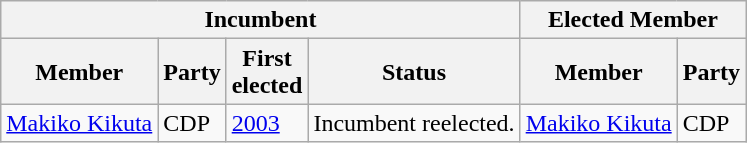<table class="wikitable sortable">
<tr>
<th colspan=4>Incumbent</th>
<th colspan=2>Elected Member</th>
</tr>
<tr>
<th>Member</th>
<th>Party</th>
<th>First<br>elected</th>
<th>Status</th>
<th>Member</th>
<th>Party</th>
</tr>
<tr>
<td><a href='#'>Makiko Kikuta</a></td>
<td>CDP</td>
<td><a href='#'>2003</a></td>
<td>Incumbent reelected.</td>
<td><a href='#'>Makiko Kikuta</a></td>
<td>CDP</td>
</tr>
</table>
